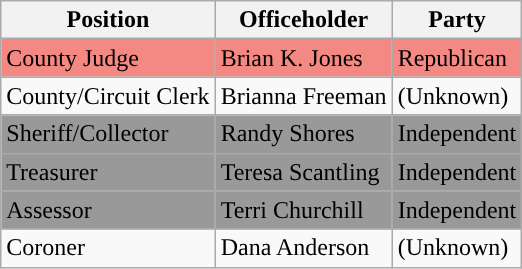<table class="wikitable">
<tr>
<th>Position</th>
<th>Officeholder</th>
<th>Party</th>
</tr>
<tr style="background-color:#F48882;">
<td>County Judge</td>
<td>Brian K. Jones</td>
<td>Republican</td>
</tr>
<tr>
<td>County/Circuit Clerk</td>
<td>Brianna Freeman</td>
<td>(Unknown)</td>
</tr>
<tr style="background-color:#999999;">
<td>Sheriff/Collector</td>
<td>Randy Shores</td>
<td>Independent</td>
</tr>
<tr style="background-color:#999999;">
<td>Treasurer</td>
<td>Teresa Scantling</td>
<td>Independent</td>
</tr>
<tr style="background-color:#999999;">
<td>Assessor</td>
<td>Terri Churchill</td>
<td>Independent</td>
</tr>
<tr>
<td>Coroner</td>
<td>Dana Anderson</td>
<td>(Unknown)</td>
</tr>
</table>
